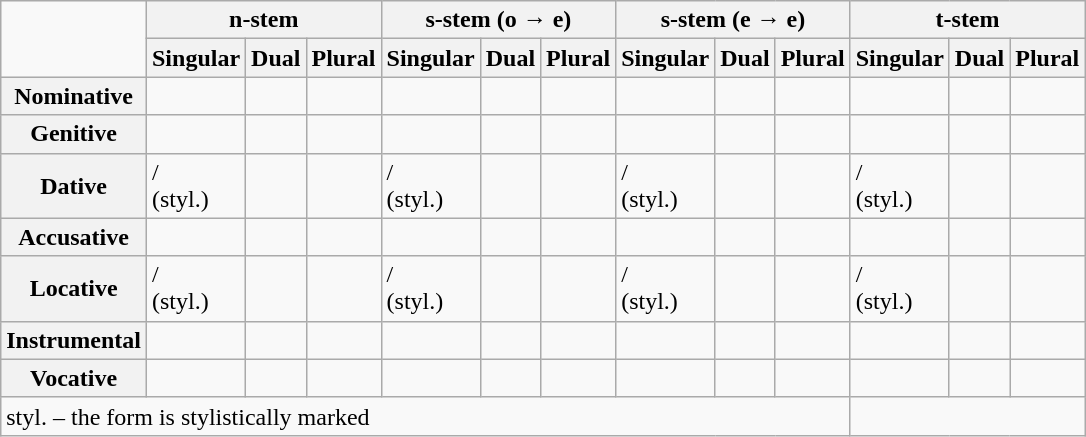<table class="wikitable">
<tr>
<td rowspan="2"></td>
<th colspan="3">n-stem</th>
<th colspan="3">s-stem (o → e)</th>
<th colspan="3">s-stem (e → e)</th>
<th colspan="3">t-stem</th>
</tr>
<tr>
<th>Singular</th>
<th>Dual</th>
<th>Plural</th>
<th>Singular</th>
<th>Dual</th>
<th>Plural</th>
<th>Singular</th>
<th>Dual</th>
<th>Plural</th>
<th>Singular</th>
<th>Dual</th>
<th>Plural</th>
</tr>
<tr>
<th>Nominative</th>
<td></td>
<td></td>
<td></td>
<td></td>
<td></td>
<td></td>
<td></td>
<td></td>
<td></td>
<td></td>
<td></td>
<td></td>
</tr>
<tr>
<th>Genitive</th>
<td></td>
<td></td>
<td></td>
<td></td>
<td></td>
<td></td>
<td></td>
<td></td>
<td></td>
<td></td>
<td></td>
<td></td>
</tr>
<tr>
<th>Dative</th>
<td> /<br> (styl.)</td>
<td></td>
<td></td>
<td> /<br> (styl.)</td>
<td></td>
<td></td>
<td> /<br> (styl.)</td>
<td></td>
<td></td>
<td> /<br> (styl.)</td>
<td></td>
<td></td>
</tr>
<tr>
<th>Accusative</th>
<td></td>
<td></td>
<td></td>
<td></td>
<td></td>
<td></td>
<td></td>
<td></td>
<td></td>
<td></td>
<td></td>
<td></td>
</tr>
<tr>
<th>Locative</th>
<td> /<br> (styl.)</td>
<td></td>
<td></td>
<td> /<br> (styl.)</td>
<td></td>
<td></td>
<td> /<br> (styl.)</td>
<td></td>
<td></td>
<td> /<br> (styl.)</td>
<td></td>
<td></td>
</tr>
<tr>
<th>Instrumental</th>
<td></td>
<td></td>
<td></td>
<td></td>
<td></td>
<td></td>
<td></td>
<td></td>
<td></td>
<td></td>
<td></td>
<td></td>
</tr>
<tr>
<th>Vocative</th>
<td></td>
<td></td>
<td></td>
<td></td>
<td></td>
<td></td>
<td></td>
<td></td>
<td></td>
<td></td>
<td></td>
<td></td>
</tr>
<tr>
<td colspan="10">styl. – the form is stylistically marked</td>
</tr>
</table>
